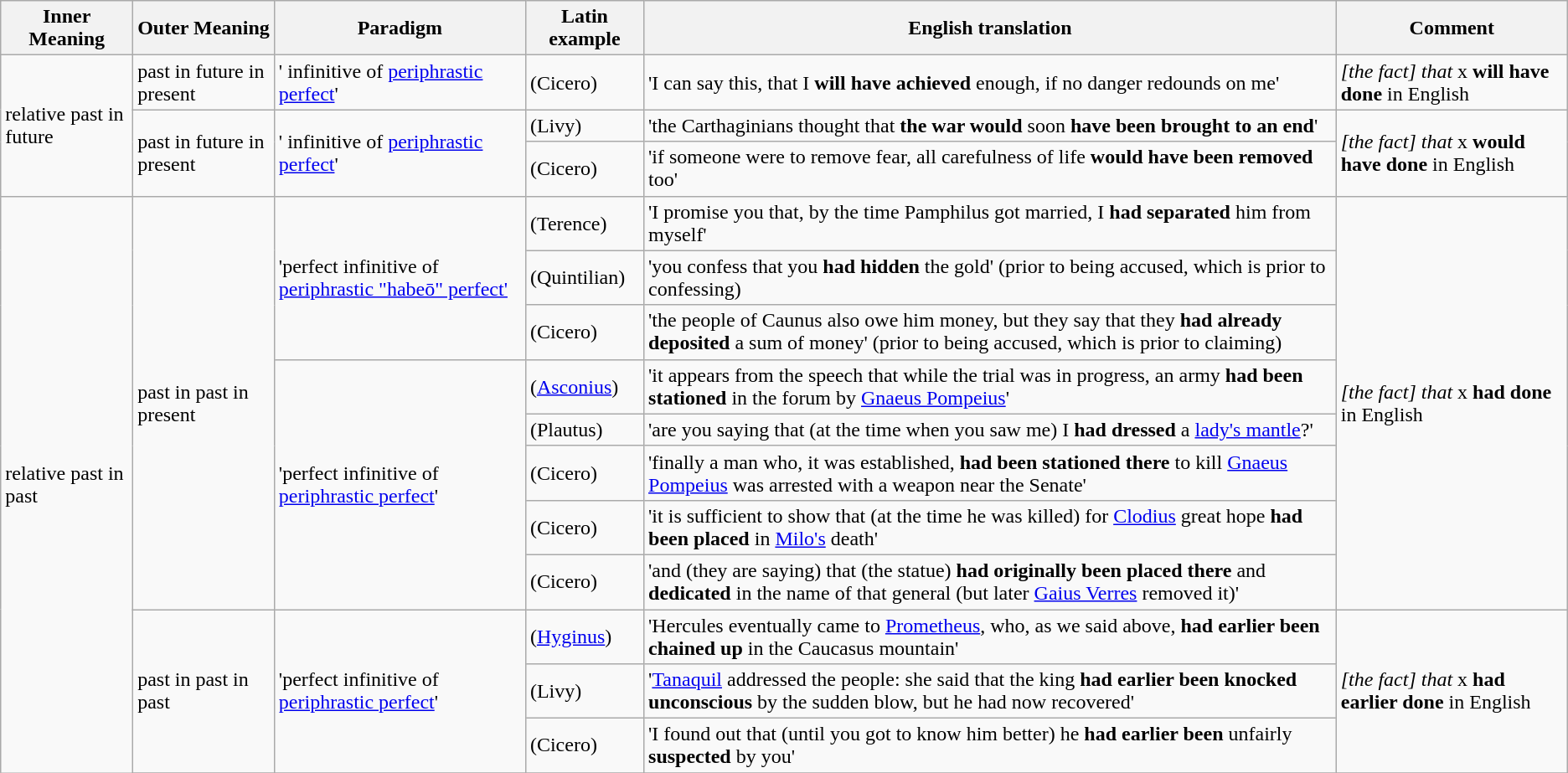<table class="wikitable">
<tr>
<th>Inner Meaning</th>
<th>Outer Meaning</th>
<th>Paradigm</th>
<th>Latin example</th>
<th>English translation</th>
<th>Comment</th>
</tr>
<tr>
<td rowspan=3>relative past in future</td>
<td rowspan=1>past in future in present</td>
<td rowspan=1>' infinitive of <a href='#'>periphrastic perfect</a>'</td>
<td> (Cicero)</td>
<td>'I can say this, that I <strong>will have achieved</strong> enough, if no danger redounds on me'</td>
<td rowspan=1><em>[the fact] that</em> x <strong>will have done</strong> in English</td>
</tr>
<tr>
<td rowspan=2>past in future in present</td>
<td rowspan=2>' infinitive of <a href='#'>periphrastic perfect</a>'</td>
<td> (Livy)</td>
<td>'the Carthaginians thought that <strong>the war would</strong> soon <strong>have been brought to an end</strong>'</td>
<td rowspan=2><em>[the fact] that</em> x <strong>would have done</strong> in English</td>
</tr>
<tr>
<td> (Cicero)</td>
<td>'if someone were to remove fear, all carefulness of life <strong>would have been removed</strong> too'</td>
</tr>
<tr>
<td rowspan=13>relative past in past</td>
<td rowspan=8>past in past in present</td>
<td rowspan=3>'perfect infinitive of <a href='#'>periphrastic "habeō" perfect'</a></td>
<td> (Terence)</td>
<td>'I promise you that, by the time Pamphilus got married, I <strong>had separated</strong> him from myself'</td>
<td rowspan=8><em>[the fact] that</em> x <strong>had done</strong> in English</td>
</tr>
<tr>
<td> (Quintilian)</td>
<td>'you confess that you <strong>had hidden</strong> the gold' (prior to being accused, which is prior to confessing)</td>
</tr>
<tr>
<td> (Cicero)</td>
<td>'the people of Caunus also owe him money, but they say that they <strong>had already deposited</strong> a sum of money' (prior to being accused, which is prior to claiming)</td>
</tr>
<tr>
<td rowspan=5>'perfect infinitive of <a href='#'>periphrastic perfect</a>'</td>
<td> (<a href='#'>Asconius</a>)</td>
<td>'it appears from the speech that while the trial was in progress, an army <strong>had been stationed</strong> in the forum by <a href='#'>Gnaeus Pompeius</a>'</td>
</tr>
<tr>
<td> (Plautus)</td>
<td>'are you saying that (at the time when you saw me) I <strong>had dressed</strong> a <a href='#'>lady's mantle</a>?'</td>
</tr>
<tr>
<td> (Cicero)</td>
<td>'finally a man who, it was established, <strong>had been stationed there</strong> to kill <a href='#'>Gnaeus Pompeius</a> was arrested with a weapon near the Senate'</td>
</tr>
<tr>
<td> (Cicero)</td>
<td>'it is sufficient to show that (at the time he was killed) for <a href='#'>Clodius</a> great hope <strong>had been placed</strong> in <a href='#'>Milo's</a> death'</td>
</tr>
<tr>
<td> (Cicero)</td>
<td>'and (they are saying) that (the statue) <strong>had originally been placed there</strong> and <strong>dedicated</strong> in the name of that general (but later <a href='#'>Gaius Verres</a> removed it)'</td>
</tr>
<tr>
<td rowspan=3>past in past in past</td>
<td rowspan=3>'perfect infinitive of <a href='#'>periphrastic perfect</a>'</td>
<td> (<a href='#'>Hyginus</a>)</td>
<td>'Hercules eventually came to <a href='#'>Prometheus</a>, who, as we said above, <strong>had earlier been chained up</strong> in the Caucasus mountain'</td>
<td rowspan=3><em>[the fact] that</em> x <strong>had earlier done</strong> in English</td>
</tr>
<tr>
<td> (Livy)</td>
<td>'<a href='#'>Tanaquil</a> addressed the people: she said that the king <strong>had earlier been knocked unconscious</strong> by the sudden blow, but he had now recovered'</td>
</tr>
<tr>
<td> (Cicero)</td>
<td>'I found out that (until you got to know him better) he <strong>had earlier been</strong> unfairly <strong>suspected</strong> by you'</td>
</tr>
<tr>
</tr>
</table>
